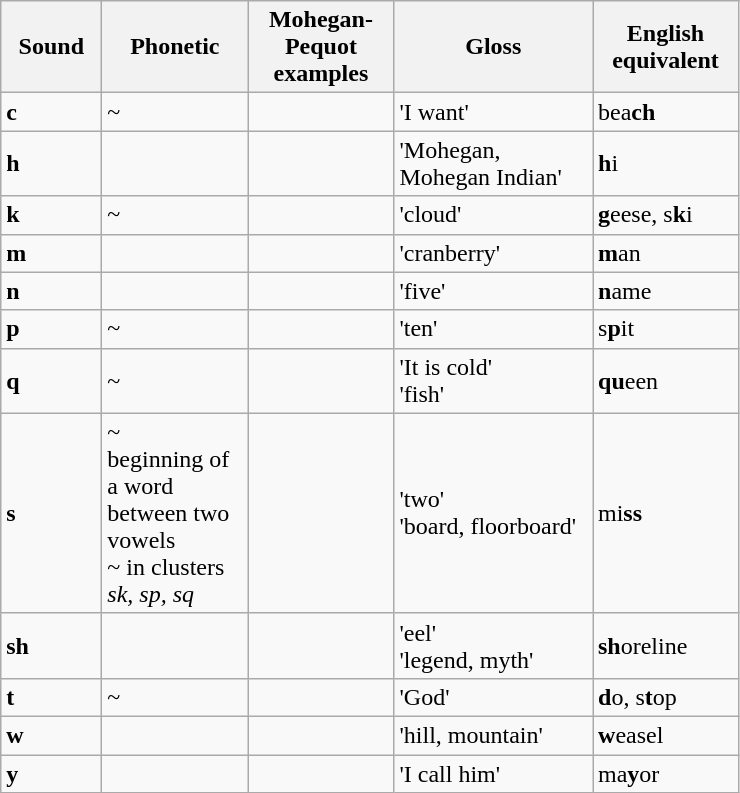<table class="wikitable" align="center">
<tr>
<th width="60">Sound</th>
<th width="90">Phonetic</th>
<th width="90">Mohegan-Pequot examples</th>
<th width="125">Gloss</th>
<th width="90">English equivalent</th>
</tr>
<tr>
<td><strong>c</strong></td>
<td> ~  </td>
<td></td>
<td>'I want'</td>
<td>bea<strong>ch</strong></td>
</tr>
<tr>
<td><strong>h</strong></td>
<td></td>
<td></td>
<td>'Mohegan, Mohegan Indian'</td>
<td><strong>h</strong>i</td>
</tr>
<tr>
<td><strong>k</strong></td>
<td> ~  </td>
<td></td>
<td>'cloud'</td>
<td><strong>g</strong>eese, s<strong>k</strong>i</td>
</tr>
<tr>
<td><strong>m</strong></td>
<td></td>
<td></td>
<td>'cranberry'</td>
<td><strong>m</strong>an</td>
</tr>
<tr>
<td><strong>n</strong></td>
<td></td>
<td></td>
<td>'five'</td>
<td><strong>n</strong>ame</td>
</tr>
<tr>
<td><strong>p</strong></td>
<td> ~  </td>
<td></td>
<td>'ten'</td>
<td>s<strong>p</strong>it</td>
</tr>
<tr>
<td><strong>q</strong></td>
<td> ~  </td>
<td><br></td>
<td>'It is cold'<br>'fish'</td>
<td><strong>qu</strong>een</td>
</tr>
<tr>
<td><strong>s</strong></td>
<td> ~ <br> beginning of a word<br> between two vowels<br> ~  in clusters <em>sk, sp, sq</em></td>
<td><br></td>
<td>'two'<br>'board, floorboard'</td>
<td>mi<strong>ss</strong></td>
</tr>
<tr>
<td><strong>sh</strong></td>
<td></td>
<td><br></td>
<td>'eel'<br>'legend, myth'</td>
<td><strong>sh</strong>oreline</td>
</tr>
<tr>
<td><strong>t</strong></td>
<td> ~ </td>
<td></td>
<td>'God'</td>
<td><strong>d</strong>o, s<strong>t</strong>op</td>
</tr>
<tr>
<td><strong>w</strong></td>
<td></td>
<td></td>
<td>'hill, mountain'</td>
<td><strong>w</strong>easel</td>
</tr>
<tr>
<td><strong>y</strong></td>
<td></td>
<td></td>
<td>'I call him'</td>
<td>ma<strong>y</strong>or</td>
</tr>
</table>
